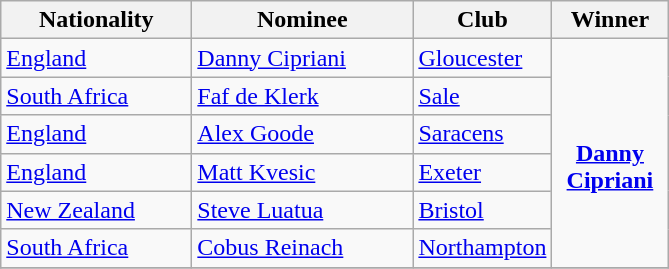<table class="wikitable">
<tr>
<th width=120>Nationality</th>
<th width=140>Nominee</th>
<th width=80>Club</th>
<th width=70>Winner</th>
</tr>
<tr>
<td> <a href='#'>England</a></td>
<td><a href='#'>Danny Cipriani</a></td>
<td><a href='#'>Gloucester</a></td>
<td rowspan=6 align=center><br><strong><a href='#'>Danny Cipriani</a></strong></td>
</tr>
<tr>
<td> <a href='#'>South Africa</a></td>
<td><a href='#'>Faf de Klerk</a></td>
<td><a href='#'>Sale</a></td>
</tr>
<tr>
<td> <a href='#'>England</a></td>
<td><a href='#'>Alex Goode</a></td>
<td><a href='#'>Saracens</a></td>
</tr>
<tr>
<td> <a href='#'>England</a></td>
<td><a href='#'>Matt Kvesic</a></td>
<td><a href='#'>Exeter</a></td>
</tr>
<tr>
<td> <a href='#'>New Zealand</a></td>
<td><a href='#'>Steve Luatua</a></td>
<td><a href='#'>Bristol</a></td>
</tr>
<tr>
<td> <a href='#'>South Africa</a></td>
<td><a href='#'>Cobus Reinach</a></td>
<td><a href='#'>Northampton</a></td>
</tr>
<tr>
</tr>
</table>
